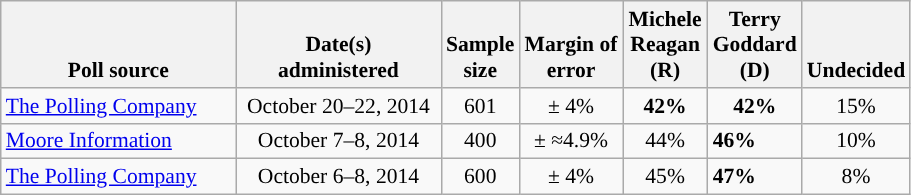<table class="wikitable" style="font-size:90%;">
<tr valign= bottom>
<th style="width:150px;">Poll source</th>
<th style="width:130px;">Date(s)<br>administered</th>
<th class=small>Sample<br>size</th>
<th class=small>Margin of<br>error</th>
<th style="width:50px;">Michele<br>Reagan (R)</th>
<th style="width:50px;">Terry<br>Goddard (D)</th>
<th style="width:50px;">Undecided</th>
</tr>
<tr>
<td><a href='#'>The Polling Company</a></td>
<td align=center>October 20–22, 2014</td>
<td align=center>601</td>
<td align=center>± 4%</td>
<td align=center><strong>42%</strong></td>
<td align=center><strong>42%</strong></td>
<td align=center>15%</td>
</tr>
<tr>
<td><a href='#'>Moore Information</a></td>
<td align=center>October 7–8, 2014</td>
<td align=center>400</td>
<td align=center>± ≈4.9%</td>
<td align=center>44%</td>
<td><strong>46%</strong></td>
<td align=center>10%</td>
</tr>
<tr>
<td><a href='#'>The Polling Company</a></td>
<td align=center>October 6–8, 2014</td>
<td align=center>600</td>
<td align=center>± 4%</td>
<td align=center>45%</td>
<td><strong>47%</strong></td>
<td align=center>8%</td>
</tr>
</table>
